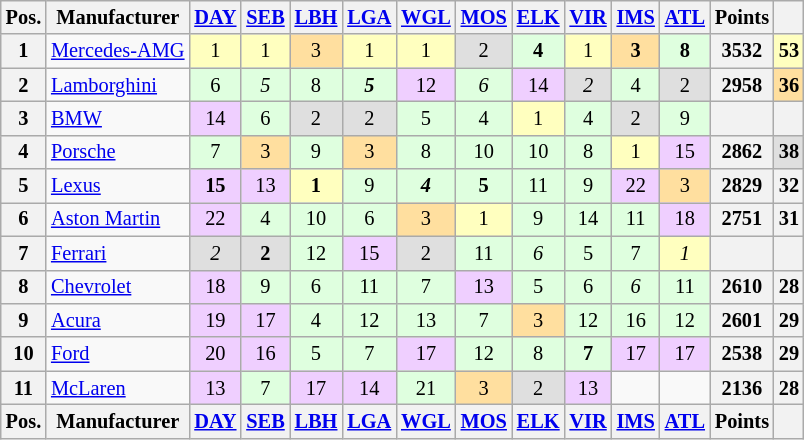<table class="wikitable" style="font-size:85%;">
<tr>
<th>Pos.</th>
<th>Manufacturer</th>
<th><a href='#'>DAY</a></th>
<th><a href='#'>SEB</a></th>
<th><a href='#'>LBH</a></th>
<th><a href='#'>LGA</a></th>
<th><a href='#'>WGL</a></th>
<th><a href='#'>MOS</a></th>
<th><a href='#'>ELK</a></th>
<th><a href='#'>VIR</a></th>
<th><a href='#'>IMS</a></th>
<th><a href='#'>ATL</a></th>
<th>Points</th>
<th></th>
</tr>
<tr>
<th>1</th>
<td> <a href='#'>Mercedes-AMG</a></td>
<td style="background:#ffffbf;" align="center">1</td>
<td style="background:#ffffbf;" align="center">1</td>
<td style="background:#ffdf9f;" align="center">3</td>
<td style="background:#ffffbf;" align="center">1</td>
<td style="background:#ffffbf;" align="center">1</td>
<td style="background:#dfdfdf;" align="center">2</td>
<td style="background:#dfffdf;" align="center"><strong>4</strong></td>
<td style="background:#ffffbf;" align="center">1</td>
<td style="background:#ffdf9f;" align="center"><strong>3</strong></td>
<td style="background:#dfffdf;" align="center"><strong>8</strong></td>
<th>3532</th>
<th style="background:#ffffbf;">53</th>
</tr>
<tr>
<th>2</th>
<td> <a href='#'>Lamborghini</a></td>
<td style="background:#dfffdf;" align="center">6</td>
<td style="background:#dfffdf;" align="center"><em>5</em></td>
<td style="background:#dfffdf;" align="center">8</td>
<td style="background:#dfffdf;" align="center"><strong><em>5</em></strong></td>
<td style="background:#efcfff;" align="center">12</td>
<td style="background:#dfffdf;" align="center"><em>6</em></td>
<td style="background:#efcfff;" align="center">14</td>
<td style="background:#dfdfdf;" align="center"><em>2</em></td>
<td style="background:#dfffdf;" align="center">4</td>
<td style="background:#dfdfdf;" align="center">2</td>
<th>2958</th>
<th style="background:#ffdf9f;">36</th>
</tr>
<tr>
<th>3</th>
<td> <a href='#'>BMW</a></td>
<td style="background:#efcfff;" align="center">14</td>
<td style="background:#dfffdf;" align="center">6</td>
<td style="background:#dfdfdf;" align="center">2</td>
<td style="background:#dfdfdf;" align="center">2</td>
<td style="background:#dfffdf;" align="center">5</td>
<td style="background:#dfffdf;" align="center">4</td>
<td style="background:#ffffbf;" align="center">1</td>
<td style="background:#dfffdf;" align="center">4</td>
<td style="background:#dfdfdf;" align="center">2</td>
<td style="background:#dfffdf;" align="center">9</td>
<th></th>
<th></th>
</tr>
<tr>
<th>4</th>
<td> <a href='#'>Porsche</a></td>
<td style="background:#dfffdf;" align="center">7</td>
<td style="background:#ffdf9f;" align="center">3</td>
<td style="background:#dfffdf;" align="center">9</td>
<td style="background:#ffdf9f;" align="center">3</td>
<td style="background:#dfffdf;" align="center">8</td>
<td style="background:#dfffdf;" align="center">10</td>
<td style="background:#dfffdf;" align="center">10</td>
<td style="background:#dfffdf;" align="center">8</td>
<td style="background:#ffffbf;" align="center">1</td>
<td style="background:#efcfff;" align="center">15</td>
<th>2862</th>
<th style="background:#dfdfdf;">38</th>
</tr>
<tr>
<th>5</th>
<td> <a href='#'>Lexus</a></td>
<td style="background:#efcfff;" align="center"><strong>15</strong></td>
<td style="background:#efcfff;" align="center">13</td>
<td style="background:#ffffbf;" align="center"><strong>1</strong></td>
<td style="background:#dfffdf;" align="center">9</td>
<td style="background:#dfffdf;" align="center"><strong><em>4</em></strong></td>
<td style="background:#dfffdf;" align="center"><strong>5</strong></td>
<td style="background:#dfffdf;" align="center">11</td>
<td style="background:#dfffdf;" align="center">9</td>
<td style="background:#efcfff;" align="center">22</td>
<td style="background:#ffdf9f;" align="center">3</td>
<th>2829</th>
<th>32</th>
</tr>
<tr>
<th>6</th>
<td> <a href='#'>Aston Martin</a></td>
<td style="background:#efcfff;" align="center">22</td>
<td style="background:#dfffdf;" align="center">4</td>
<td style="background:#dfffdf;" align="center">10</td>
<td style="background:#dfffdf;" align="center">6</td>
<td style="background:#ffdf9f;" align="center">3</td>
<td style="background:#ffffbf;" align="center">1</td>
<td style="background:#dfffdf;" align="center">9</td>
<td style="background:#dfffdf;" align="center">14</td>
<td style="background:#dfffdf;" align="center">11</td>
<td style="background:#efcfff;" align="center">18</td>
<th>2751</th>
<th>31</th>
</tr>
<tr>
<th>7</th>
<td> <a href='#'>Ferrari</a></td>
<td style="background:#dfdfdf;" align="center"><em>2</em></td>
<td style="background:#dfdfdf;" align="center"><strong>2</strong></td>
<td style="background:#dfffdf;" align="center">12</td>
<td style="background:#efcfff;" align="center">15</td>
<td style="background:#dfdfdf;" align="center">2</td>
<td style="background:#dfffdf;" align="center">11</td>
<td style="background:#dfffdf;" align="center"><em>6</em></td>
<td style="background:#dfffdf;" align="center">5</td>
<td style="background:#dfffdf;" align="center">7</td>
<td style="background:#ffffbf;" align="center"><em>1</em></td>
<th></th>
<th></th>
</tr>
<tr>
<th>8</th>
<td> <a href='#'>Chevrolet</a></td>
<td style="background:#efcfff;" align="center">18</td>
<td style="background:#dfffdf;" align="center">9</td>
<td style="background:#dfffdf;" align="center">6</td>
<td style="background:#dfffdf;" align="center">11</td>
<td style="background:#dfffdf;" align="center">7</td>
<td style="background:#efcfff;" align="center">13</td>
<td style="background:#dfffdf;" align="center">5</td>
<td style="background:#dfffdf;" align="center">6</td>
<td style="background:#dfffdf;" align="center"><em>6</em></td>
<td style="background:#dfffdf;" align="center">11</td>
<th>2610</th>
<th>28</th>
</tr>
<tr>
<th>9</th>
<td> <a href='#'>Acura</a></td>
<td style="background:#efcfff;" align="center">19</td>
<td style="background:#efcfff;" align="center">17</td>
<td style="background:#dfffdf;" align="center">4</td>
<td style="background:#dfffdf;" align="center">12</td>
<td style="background:#dfffdf;" align="center">13</td>
<td style="background:#dfffdf;" align="center">7</td>
<td style="background:#ffdf9f;" align="center">3</td>
<td style="background:#dfffdf;" align="center">12</td>
<td style="background:#dfffdf;" align="center">16</td>
<td style="background:#dfffdf;" align="center">12</td>
<th>2601</th>
<th>29</th>
</tr>
<tr>
<th>10</th>
<td> <a href='#'>Ford</a></td>
<td style="background:#efcfff;" align="center">20</td>
<td style="background:#efcfff;" align="center">16</td>
<td style="background:#dfffdf;" align="center">5</td>
<td style="background:#dfffdf;" align="center">7</td>
<td style="background:#efcfff;" align="center">17</td>
<td style="background:#dfffdf;" align="center">12</td>
<td style="background:#dfffdf;" align="center">8</td>
<td style="background:#dfffdf;" align="center"><strong>7</strong></td>
<td style="background:#efcfff;" align="center">17</td>
<td style="background:#efcfff;" align="center">17</td>
<th>2538</th>
<th>29</th>
</tr>
<tr>
<th>11</th>
<td> <a href='#'>McLaren</a></td>
<td style="background:#efcfff;" align="center">13</td>
<td style="background:#dfffdf;" align="center">7</td>
<td style="background:#efcfff;" align="center">17</td>
<td style="background:#efcfff;" align="center">14</td>
<td style="background:#dfffdf;" align="center">21</td>
<td style="background:#ffdf9f;" align="center">3</td>
<td style="background:#dfdfdf;" align="center">2</td>
<td style="background:#efcfff;" align="center">13</td>
<td></td>
<td></td>
<th>2136</th>
<th>28</th>
</tr>
<tr>
<th>Pos.</th>
<th>Manufacturer</th>
<th><a href='#'>DAY</a></th>
<th><a href='#'>SEB</a></th>
<th><a href='#'>LBH</a></th>
<th><a href='#'>LGA</a></th>
<th><a href='#'>WGL</a></th>
<th><a href='#'>MOS</a></th>
<th><a href='#'>ELK</a></th>
<th><a href='#'>VIR</a></th>
<th><a href='#'>IMS</a></th>
<th><a href='#'>ATL</a></th>
<th>Points</th>
<th></th>
</tr>
</table>
